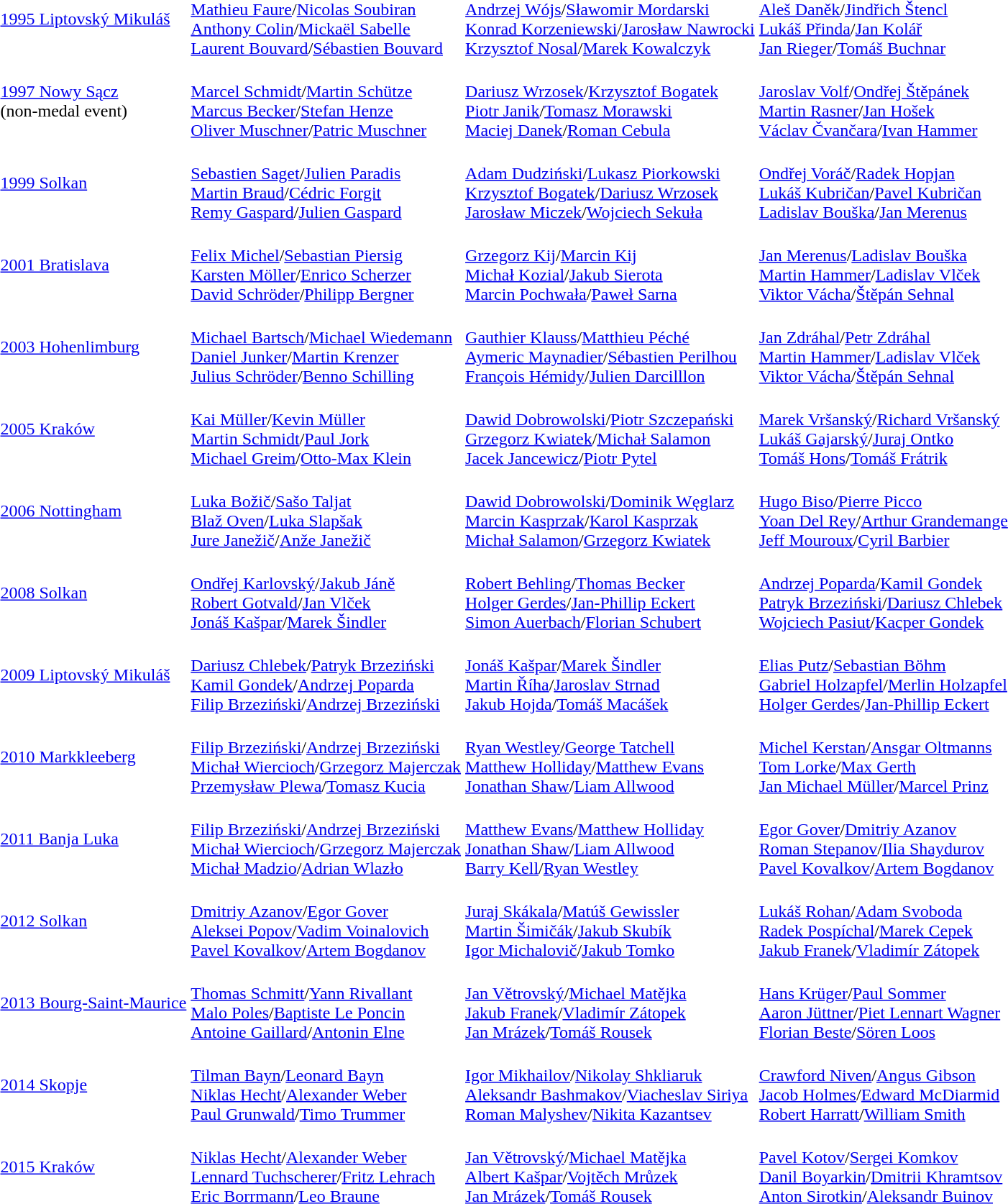<table>
<tr>
<td><a href='#'>1995 Liptovský Mikuláš</a></td>
<td><br><a href='#'>Mathieu Faure</a>/<a href='#'>Nicolas Soubiran</a><br><a href='#'>Anthony Colin</a>/<a href='#'>Mickaël Sabelle</a><br><a href='#'>Laurent Bouvard</a>/<a href='#'>Sébastien Bouvard</a></td>
<td><br><a href='#'>Andrzej Wójs</a>/<a href='#'>Sławomir Mordarski</a><br><a href='#'>Konrad Korzeniewski</a>/<a href='#'>Jarosław Nawrocki</a><br><a href='#'>Krzysztof Nosal</a>/<a href='#'>Marek Kowalczyk</a></td>
<td><br><a href='#'>Aleš Daněk</a>/<a href='#'>Jindřich Štencl</a><br><a href='#'>Lukáš Přinda</a>/<a href='#'>Jan Kolář</a><br><a href='#'>Jan Rieger</a>/<a href='#'>Tomáš Buchnar</a></td>
</tr>
<tr>
<td><a href='#'>1997 Nowy Sącz</a><br>(non-medal event)</td>
<td><br><a href='#'>Marcel Schmidt</a>/<a href='#'>Martin Schütze</a><br><a href='#'>Marcus Becker</a>/<a href='#'>Stefan Henze</a><br><a href='#'>Oliver Muschner</a>/<a href='#'>Patric Muschner</a></td>
<td><br><a href='#'>Dariusz Wrzosek</a>/<a href='#'>Krzysztof Bogatek</a><br><a href='#'>Piotr Janik</a>/<a href='#'>Tomasz Morawski</a><br><a href='#'>Maciej Danek</a>/<a href='#'>Roman Cebula</a></td>
<td><br><a href='#'>Jaroslav Volf</a>/<a href='#'>Ondřej Štěpánek</a><br><a href='#'>Martin Rasner</a>/<a href='#'>Jan Hošek</a><br><a href='#'>Václav Čvančara</a>/<a href='#'>Ivan Hammer</a></td>
</tr>
<tr>
<td><a href='#'>1999 Solkan</a></td>
<td><br><a href='#'>Sebastien Saget</a>/<a href='#'>Julien Paradis</a><br><a href='#'>Martin Braud</a>/<a href='#'>Cédric Forgit</a><br><a href='#'>Remy Gaspard</a>/<a href='#'>Julien Gaspard</a></td>
<td><br><a href='#'>Adam Dudziński</a>/<a href='#'>Lukasz Piorkowski</a><br><a href='#'>Krzysztof Bogatek</a>/<a href='#'>Dariusz Wrzosek</a><br><a href='#'>Jarosław Miczek</a>/<a href='#'>Wojciech Sekuła</a></td>
<td><br><a href='#'>Ondřej Voráč</a>/<a href='#'>Radek Hopjan</a><br><a href='#'>Lukáš Kubričan</a>/<a href='#'>Pavel Kubričan</a><br><a href='#'>Ladislav Bouška</a>/<a href='#'>Jan Merenus</a></td>
</tr>
<tr>
<td><a href='#'>2001 Bratislava</a></td>
<td><br><a href='#'>Felix Michel</a>/<a href='#'>Sebastian Piersig</a><br><a href='#'>Karsten Möller</a>/<a href='#'>Enrico Scherzer</a><br><a href='#'>David Schröder</a>/<a href='#'>Philipp Bergner</a></td>
<td><br><a href='#'>Grzegorz Kij</a>/<a href='#'>Marcin Kij</a><br><a href='#'>Michał Kozial</a>/<a href='#'>Jakub Sierota</a><br><a href='#'>Marcin Pochwała</a>/<a href='#'>Paweł Sarna</a></td>
<td><br><a href='#'>Jan Merenus</a>/<a href='#'>Ladislav Bouška</a><br><a href='#'>Martin Hammer</a>/<a href='#'>Ladislav Vlček</a><br><a href='#'>Viktor Vácha</a>/<a href='#'>Štěpán Sehnal</a></td>
</tr>
<tr>
<td><a href='#'>2003 Hohenlimburg</a></td>
<td><br><a href='#'>Michael Bartsch</a>/<a href='#'>Michael Wiedemann</a><br><a href='#'>Daniel Junker</a>/<a href='#'>Martin Krenzer</a><br><a href='#'>Julius Schröder</a>/<a href='#'>Benno Schilling</a></td>
<td><br><a href='#'>Gauthier Klauss</a>/<a href='#'>Matthieu Péché</a><br><a href='#'>Aymeric Maynadier</a>/<a href='#'>Sébastien Perilhou</a><br><a href='#'>François Hémidy</a>/<a href='#'>Julien Darcilllon</a></td>
<td><br><a href='#'>Jan Zdráhal</a>/<a href='#'>Petr Zdráhal</a><br><a href='#'>Martin Hammer</a>/<a href='#'>Ladislav Vlček</a><br><a href='#'>Viktor Vácha</a>/<a href='#'>Štěpán Sehnal</a></td>
</tr>
<tr>
<td><a href='#'>2005 Kraków</a></td>
<td><br><a href='#'>Kai Müller</a>/<a href='#'>Kevin Müller</a><br><a href='#'>Martin Schmidt</a>/<a href='#'>Paul Jork</a><br><a href='#'>Michael Greim</a>/<a href='#'>Otto-Max Klein</a></td>
<td><br><a href='#'>Dawid Dobrowolski</a>/<a href='#'>Piotr Szczepański</a><br><a href='#'>Grzegorz Kwiatek</a>/<a href='#'>Michał Salamon</a><br><a href='#'>Jacek Jancewicz</a>/<a href='#'>Piotr Pytel</a></td>
<td><br><a href='#'>Marek Vršanský</a>/<a href='#'>Richard Vršanský</a><br><a href='#'>Lukáš Gajarský</a>/<a href='#'>Juraj Ontko</a><br><a href='#'>Tomáš Hons</a>/<a href='#'>Tomáš Frátrik</a></td>
</tr>
<tr>
<td><a href='#'>2006 Nottingham</a></td>
<td><br><a href='#'>Luka Božič</a>/<a href='#'>Sašo Taljat</a><br><a href='#'>Blaž Oven</a>/<a href='#'>Luka Slapšak</a><br><a href='#'>Jure Janežič</a>/<a href='#'>Anže Janežič</a></td>
<td><br><a href='#'>Dawid Dobrowolski</a>/<a href='#'>Dominik Węglarz</a><br><a href='#'>Marcin Kasprzak</a>/<a href='#'>Karol Kasprzak</a><br><a href='#'>Michał Salamon</a>/<a href='#'>Grzegorz Kwiatek</a></td>
<td><br><a href='#'>Hugo Biso</a>/<a href='#'>Pierre Picco</a><br><a href='#'>Yoan Del Rey</a>/<a href='#'>Arthur Grandemange</a><br><a href='#'>Jeff Mouroux</a>/<a href='#'>Cyril Barbier</a></td>
</tr>
<tr>
<td><a href='#'>2008 Solkan</a></td>
<td><br><a href='#'>Ondřej Karlovský</a>/<a href='#'>Jakub Jáně</a><br><a href='#'>Robert Gotvald</a>/<a href='#'>Jan Vlček</a><br><a href='#'>Jonáš Kašpar</a>/<a href='#'>Marek Šindler</a></td>
<td><br><a href='#'>Robert Behling</a>/<a href='#'>Thomas Becker</a><br><a href='#'>Holger Gerdes</a>/<a href='#'>Jan-Phillip Eckert</a><br><a href='#'>Simon Auerbach</a>/<a href='#'>Florian Schubert</a></td>
<td><br><a href='#'>Andrzej Poparda</a>/<a href='#'>Kamil Gondek</a><br><a href='#'>Patryk Brzeziński</a>/<a href='#'>Dariusz Chlebek</a><br><a href='#'>Wojciech Pasiut</a>/<a href='#'>Kacper Gondek</a></td>
</tr>
<tr>
<td><a href='#'>2009 Liptovský Mikuláš</a></td>
<td><br><a href='#'>Dariusz Chlebek</a>/<a href='#'>Patryk Brzeziński</a><br><a href='#'>Kamil Gondek</a>/<a href='#'>Andrzej Poparda</a><br><a href='#'>Filip Brzeziński</a>/<a href='#'>Andrzej Brzeziński</a></td>
<td><br><a href='#'>Jonáš Kašpar</a>/<a href='#'>Marek Šindler</a><br><a href='#'>Martin Říha</a>/<a href='#'>Jaroslav Strnad</a><br><a href='#'>Jakub Hojda</a>/<a href='#'>Tomáš Macášek</a></td>
<td><br><a href='#'>Elias Putz</a>/<a href='#'>Sebastian Böhm</a><br><a href='#'>Gabriel Holzapfel</a>/<a href='#'>Merlin Holzapfel</a><br><a href='#'>Holger Gerdes</a>/<a href='#'>Jan-Phillip Eckert</a></td>
</tr>
<tr>
<td><a href='#'>2010 Markkleeberg</a></td>
<td><br><a href='#'>Filip Brzeziński</a>/<a href='#'>Andrzej Brzeziński</a><br><a href='#'>Michał Wiercioch</a>/<a href='#'>Grzegorz Majerczak</a><br><a href='#'>Przemysław Plewa</a>/<a href='#'>Tomasz Kucia</a></td>
<td><br><a href='#'>Ryan Westley</a>/<a href='#'>George Tatchell</a><br><a href='#'>Matthew Holliday</a>/<a href='#'>Matthew Evans</a><br><a href='#'>Jonathan Shaw</a>/<a href='#'>Liam Allwood</a></td>
<td><br><a href='#'>Michel Kerstan</a>/<a href='#'>Ansgar Oltmanns</a><br><a href='#'>Tom Lorke</a>/<a href='#'>Max Gerth</a><br><a href='#'>Jan Michael Müller</a>/<a href='#'>Marcel Prinz</a></td>
</tr>
<tr>
<td><a href='#'>2011 Banja Luka</a></td>
<td><br><a href='#'>Filip Brzeziński</a>/<a href='#'>Andrzej Brzeziński</a><br><a href='#'>Michał Wiercioch</a>/<a href='#'>Grzegorz Majerczak</a><br><a href='#'>Michał Madzio</a>/<a href='#'>Adrian Wlazło</a></td>
<td><br><a href='#'>Matthew Evans</a>/<a href='#'>Matthew Holliday</a><br><a href='#'>Jonathan Shaw</a>/<a href='#'>Liam Allwood</a><br><a href='#'>Barry Kell</a>/<a href='#'>Ryan Westley</a></td>
<td><br><a href='#'>Egor Gover</a>/<a href='#'>Dmitriy Azanov</a><br><a href='#'>Roman Stepanov</a>/<a href='#'>Ilia Shaydurov</a><br><a href='#'>Pavel Kovalkov</a>/<a href='#'>Artem Bogdanov</a></td>
</tr>
<tr>
<td><a href='#'>2012 Solkan</a></td>
<td><br><a href='#'>Dmitriy Azanov</a>/<a href='#'>Egor Gover</a><br><a href='#'>Aleksei Popov</a>/<a href='#'>Vadim Voinalovich</a><br><a href='#'>Pavel Kovalkov</a>/<a href='#'>Artem Bogdanov</a></td>
<td><br><a href='#'>Juraj Skákala</a>/<a href='#'>Matúš Gewissler</a><br><a href='#'>Martin Šimičák</a>/<a href='#'>Jakub Skubík</a><br><a href='#'>Igor Michalovič</a>/<a href='#'>Jakub Tomko</a></td>
<td><br><a href='#'>Lukáš Rohan</a>/<a href='#'>Adam Svoboda</a><br><a href='#'>Radek Pospíchal</a>/<a href='#'>Marek Cepek</a><br><a href='#'>Jakub Franek</a>/<a href='#'>Vladimír Zátopek</a></td>
</tr>
<tr>
<td><a href='#'>2013 Bourg-Saint-Maurice</a></td>
<td><br><a href='#'>Thomas Schmitt</a>/<a href='#'>Yann Rivallant</a><br><a href='#'>Malo Poles</a>/<a href='#'>Baptiste Le Poncin</a><br><a href='#'>Antoine Gaillard</a>/<a href='#'>Antonin Elne</a></td>
<td><br><a href='#'>Jan Větrovský</a>/<a href='#'>Michael Matějka</a><br><a href='#'>Jakub Franek</a>/<a href='#'>Vladimír Zátopek</a><br><a href='#'>Jan Mrázek</a>/<a href='#'>Tomáš Rousek</a></td>
<td><br><a href='#'>Hans Krüger</a>/<a href='#'>Paul Sommer</a><br><a href='#'>Aaron Jüttner</a>/<a href='#'>Piet Lennart Wagner</a><br><a href='#'>Florian Beste</a>/<a href='#'>Sören Loos</a></td>
</tr>
<tr>
<td><a href='#'>2014 Skopje</a></td>
<td><br><a href='#'>Tilman Bayn</a>/<a href='#'>Leonard Bayn</a><br><a href='#'>Niklas Hecht</a>/<a href='#'>Alexander Weber</a><br><a href='#'>Paul Grunwald</a>/<a href='#'>Timo Trummer</a></td>
<td><br><a href='#'>Igor Mikhailov</a>/<a href='#'>Nikolay Shkliaruk</a><br><a href='#'>Aleksandr Bashmakov</a>/<a href='#'>Viacheslav Siriya</a><br><a href='#'>Roman Malyshev</a>/<a href='#'>Nikita Kazantsev</a></td>
<td><br><a href='#'>Crawford Niven</a>/<a href='#'>Angus Gibson</a><br><a href='#'>Jacob Holmes</a>/<a href='#'>Edward McDiarmid</a><br><a href='#'>Robert Harratt</a>/<a href='#'>William Smith</a></td>
</tr>
<tr>
<td><a href='#'>2015 Kraków</a></td>
<td><br><a href='#'>Niklas Hecht</a>/<a href='#'>Alexander Weber</a><br><a href='#'>Lennard Tuchscherer</a>/<a href='#'>Fritz Lehrach</a><br><a href='#'>Eric Borrmann</a>/<a href='#'>Leo Braune</a></td>
<td><br><a href='#'>Jan Větrovský</a>/<a href='#'>Michael Matějka</a><br><a href='#'>Albert Kašpar</a>/<a href='#'>Vojtěch Mrůzek</a><br><a href='#'>Jan Mrázek</a>/<a href='#'>Tomáš Rousek</a></td>
<td><br><a href='#'>Pavel Kotov</a>/<a href='#'>Sergei Komkov</a><br><a href='#'>Danil Boyarkin</a>/<a href='#'>Dmitrii Khramtsov</a><br><a href='#'>Anton Sirotkin</a>/<a href='#'>Aleksandr Buinov</a></td>
</tr>
</table>
